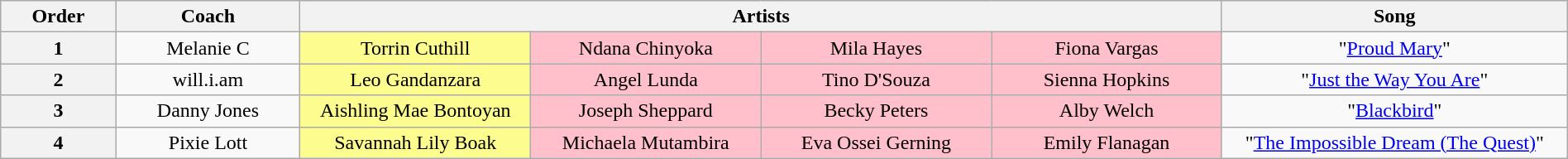<table class="wikitable" style="text-align:center; width:100%">
<tr>
<th style="width:05%">Order</th>
<th style="width:08%">Coach</th>
<th colspan="4">Artists</th>
<th style="width:15%">Song</th>
</tr>
<tr>
<th scope="col">1</th>
<td>Melanie C</td>
<td style="background:#fdfc8f; width:10%">Torrin Cuthill</td>
<td style="background:pink; width:10%">Ndana Chinyoka</td>
<td style="background:pink; width:10%">Mila Hayes</td>
<td style="background:pink; width:10%">Fiona Vargas</td>
<td>"<a href='#'>Proud Mary</a>"</td>
</tr>
<tr>
<th scope="col">2</th>
<td>will.i.am</td>
<td style="background:#fdfc8f">Leo Gandanzara</td>
<td style="background:pink">Angel Lunda</td>
<td style="background:pink">Tino D'Souza</td>
<td style="background:pink">Sienna Hopkins</td>
<td>"<a href='#'>Just the Way You Are</a>"</td>
</tr>
<tr>
<th scope="col">3</th>
<td>Danny Jones</td>
<td style="background:#fdfc8f">Aishling Mae Bontoyan</td>
<td style="background:pink">Joseph Sheppard</td>
<td style="background:pink">Becky Peters</td>
<td style="background:pink">Alby Welch</td>
<td>"<a href='#'>Blackbird</a>"</td>
</tr>
<tr>
<th scope="col">4</th>
<td>Pixie Lott</td>
<td style="background:#fdfc8f">Savannah Lily Boak</td>
<td style="background:pink">Michaela Mutambira</td>
<td style="background:pink">Eva Ossei Gerning</td>
<td style="background:pink">Emily Flanagan</td>
<td>"<a href='#'>The Impossible Dream (The Quest)</a>"</td>
</tr>
</table>
